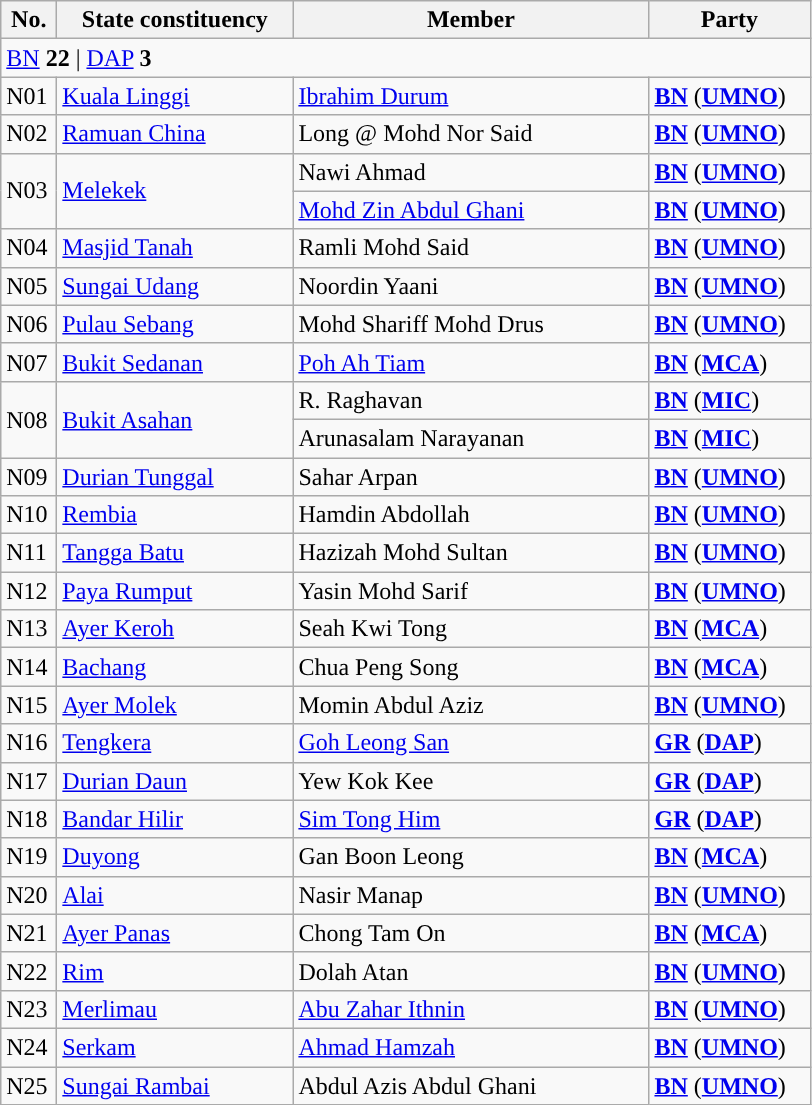<table class="wikitable sortable">
<tr>
<th style="width:30px;">No.</th>
<th style="width:150px;">State constituency</th>
<th style="width:230px;">Member</th>
<th style="width:100px;">Party</th>
</tr>
<tr>
<td colspan="4"><a href='#'>BN</a> <strong>22</strong> | <a href='#'>DAP</a> <strong>3</strong></td>
</tr>
<tr>
<td>N01</td>
<td><a href='#'>Kuala Linggi</a></td>
<td><a href='#'>Ibrahim Durum</a></td>
<td><strong><a href='#'>BN</a></strong> (<strong><a href='#'>UMNO</a></strong>)</td>
</tr>
<tr>
<td>N02</td>
<td><a href='#'>Ramuan China</a></td>
<td>Long @ Mohd Nor Said</td>
<td><strong><a href='#'>BN</a></strong> (<strong><a href='#'>UMNO</a></strong>)</td>
</tr>
<tr>
<td rowspan=2>N03</td>
<td rowspan=2><a href='#'>Melekek</a></td>
<td>Nawi Ahmad </td>
<td><strong><a href='#'>BN</a></strong> (<strong><a href='#'>UMNO</a></strong>)</td>
</tr>
<tr>
<td><a href='#'>Mohd Zin Abdul Ghani</a> </td>
<td><strong><a href='#'>BN</a></strong> (<strong><a href='#'>UMNO</a></strong>)</td>
</tr>
<tr>
<td>N04</td>
<td><a href='#'>Masjid Tanah</a></td>
<td>Ramli Mohd Said</td>
<td><strong><a href='#'>BN</a></strong> (<strong><a href='#'>UMNO</a></strong>)</td>
</tr>
<tr>
<td>N05</td>
<td><a href='#'>Sungai Udang</a></td>
<td>Noordin Yaani</td>
<td><strong><a href='#'>BN</a></strong> (<strong><a href='#'>UMNO</a></strong>)</td>
</tr>
<tr>
<td>N06</td>
<td><a href='#'>Pulau Sebang</a></td>
<td>Mohd Shariff Mohd Drus</td>
<td><strong><a href='#'>BN</a></strong> (<strong><a href='#'>UMNO</a></strong>)</td>
</tr>
<tr>
<td>N07</td>
<td><a href='#'>Bukit Sedanan</a></td>
<td><a href='#'>Poh Ah Tiam</a></td>
<td><strong><a href='#'>BN</a></strong> (<strong><a href='#'>MCA</a></strong>)</td>
</tr>
<tr>
<td rowspan=2>N08</td>
<td rowspan=2><a href='#'>Bukit Asahan</a></td>
<td>R. Raghavan </td>
<td><strong><a href='#'>BN</a></strong> (<strong><a href='#'>MIC</a></strong>)</td>
</tr>
<tr>
<td>Arunasalam Narayanan </td>
<td><strong><a href='#'>BN</a></strong> (<strong><a href='#'>MIC</a></strong>)</td>
</tr>
<tr>
<td>N09</td>
<td><a href='#'>Durian Tunggal</a></td>
<td>Sahar Arpan</td>
<td><strong><a href='#'>BN</a></strong> (<strong><a href='#'>UMNO</a></strong>)</td>
</tr>
<tr>
<td>N10</td>
<td><a href='#'>Rembia</a></td>
<td>Hamdin Abdollah</td>
<td><strong><a href='#'>BN</a></strong> (<strong><a href='#'>UMNO</a></strong>)</td>
</tr>
<tr>
<td>N11</td>
<td><a href='#'>Tangga Batu</a></td>
<td>Hazizah Mohd Sultan</td>
<td><strong><a href='#'>BN</a></strong> (<strong><a href='#'>UMNO</a></strong>)</td>
</tr>
<tr>
<td>N12</td>
<td><a href='#'>Paya Rumput</a></td>
<td>Yasin Mohd Sarif</td>
<td><strong><a href='#'>BN</a></strong> (<strong><a href='#'>UMNO</a></strong>)</td>
</tr>
<tr>
<td>N13</td>
<td><a href='#'>Ayer Keroh</a></td>
<td>Seah Kwi Tong</td>
<td><strong><a href='#'>BN</a></strong> (<strong><a href='#'>MCA</a></strong>)</td>
</tr>
<tr>
<td>N14</td>
<td><a href='#'>Bachang</a></td>
<td>Chua Peng Song</td>
<td><strong><a href='#'>BN</a></strong> (<strong><a href='#'>MCA</a></strong>)</td>
</tr>
<tr>
<td>N15</td>
<td><a href='#'>Ayer Molek</a></td>
<td>Momin Abdul Aziz</td>
<td><strong><a href='#'>BN</a></strong> (<strong><a href='#'>UMNO</a></strong>)</td>
</tr>
<tr>
<td>N16</td>
<td><a href='#'>Tengkera</a></td>
<td><a href='#'>Goh Leong San</a></td>
<td><strong><a href='#'>GR</a></strong> (<strong><a href='#'>DAP</a></strong>)</td>
</tr>
<tr>
<td>N17</td>
<td><a href='#'>Durian Daun</a></td>
<td>Yew Kok Kee</td>
<td><strong><a href='#'>GR</a></strong> (<strong><a href='#'>DAP</a></strong>)</td>
</tr>
<tr>
<td>N18</td>
<td><a href='#'>Bandar Hilir</a></td>
<td><a href='#'>Sim Tong Him</a></td>
<td><strong><a href='#'>GR</a></strong> (<strong><a href='#'>DAP</a></strong>)</td>
</tr>
<tr>
<td>N19</td>
<td><a href='#'>Duyong</a></td>
<td>Gan Boon Leong</td>
<td><strong><a href='#'>BN</a></strong> (<strong><a href='#'>MCA</a></strong>)</td>
</tr>
<tr>
<td>N20</td>
<td><a href='#'>Alai</a></td>
<td>Nasir Manap</td>
<td><strong><a href='#'>BN</a></strong> (<strong><a href='#'>UMNO</a></strong>)</td>
</tr>
<tr>
<td>N21</td>
<td><a href='#'>Ayer Panas</a></td>
<td>Chong Tam On</td>
<td><strong><a href='#'>BN</a></strong> (<strong><a href='#'>MCA</a></strong>)</td>
</tr>
<tr>
<td>N22</td>
<td><a href='#'>Rim</a></td>
<td>Dolah Atan</td>
<td><strong><a href='#'>BN</a></strong> (<strong><a href='#'>UMNO</a></strong>)</td>
</tr>
<tr>
<td>N23</td>
<td><a href='#'>Merlimau</a></td>
<td><a href='#'>Abu Zahar Ithnin</a></td>
<td><strong><a href='#'>BN</a></strong> (<strong><a href='#'>UMNO</a></strong>)</td>
</tr>
<tr>
<td>N24</td>
<td><a href='#'>Serkam</a></td>
<td><a href='#'>Ahmad Hamzah</a></td>
<td><strong><a href='#'>BN</a></strong> (<strong><a href='#'>UMNO</a></strong>)</td>
</tr>
<tr>
<td>N25</td>
<td><a href='#'>Sungai Rambai</a></td>
<td>Abdul Azis Abdul Ghani</td>
<td><strong><a href='#'>BN</a></strong> (<strong><a href='#'>UMNO</a></strong>)</td>
</tr>
</table>
